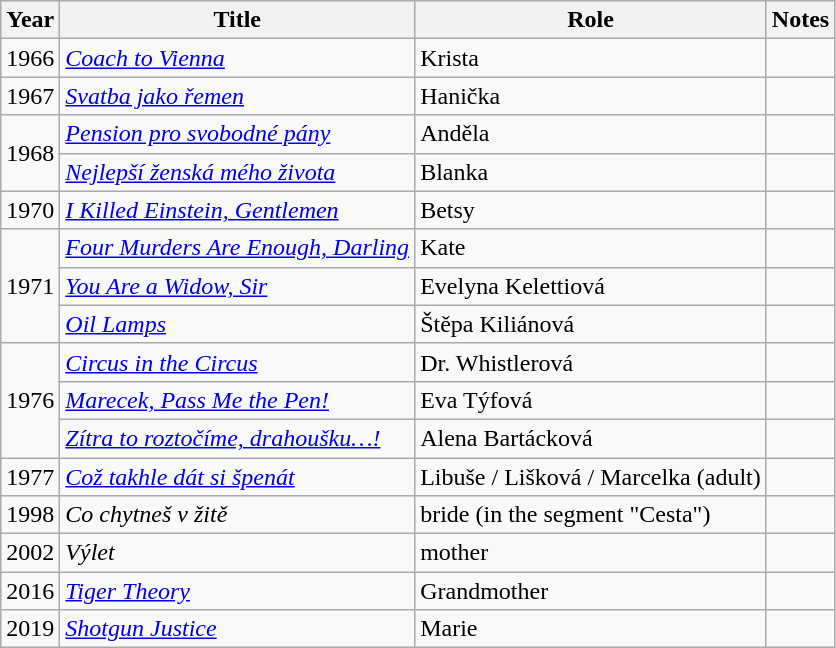<table class="wikitable sortable">
<tr>
<th>Year</th>
<th>Title</th>
<th>Role</th>
<th class="unsortable">Notes</th>
</tr>
<tr>
<td>1966</td>
<td><em><a href='#'>Coach to Vienna</a></em></td>
<td>Krista</td>
<td></td>
</tr>
<tr>
<td>1967</td>
<td><em><a href='#'>Svatba jako řemen</a></em></td>
<td>Hanička</td>
<td></td>
</tr>
<tr>
<td rowspan=2>1968</td>
<td><em><a href='#'>Pension pro svobodné pány</a></em></td>
<td>Anděla</td>
<td></td>
</tr>
<tr>
<td><em><a href='#'>Nejlepší ženská mého života</a></em></td>
<td>Blanka</td>
<td></td>
</tr>
<tr>
<td>1970</td>
<td><em><a href='#'>I Killed Einstein, Gentlemen</a></em></td>
<td>Betsy</td>
<td></td>
</tr>
<tr>
<td rowspan=3>1971</td>
<td><em><a href='#'>Four Murders Are Enough, Darling</a></em></td>
<td>Kate</td>
<td></td>
</tr>
<tr>
<td><em><a href='#'>You Are a Widow, Sir</a></em></td>
<td>Evelyna Kelettiová</td>
<td></td>
</tr>
<tr>
<td><em><a href='#'>Oil Lamps</a></em></td>
<td>Štěpa Kiliánová</td>
<td></td>
</tr>
<tr>
<td rowspan=3>1976</td>
<td><em><a href='#'>Circus in the Circus</a></em></td>
<td>Dr. Whistlerová</td>
<td></td>
</tr>
<tr>
<td><em><a href='#'>Marecek, Pass Me the Pen!</a></em></td>
<td>Eva Týfová</td>
<td></td>
</tr>
<tr>
<td><em><a href='#'>Zítra to roztočíme, drahoušku…!</a></em></td>
<td>Alena Bartácková</td>
<td></td>
</tr>
<tr>
<td>1977</td>
<td><em><a href='#'>Což takhle dát si špenát</a></em></td>
<td>Libuše / Lišková / Marcelka (adult)</td>
<td></td>
</tr>
<tr>
<td>1998</td>
<td><em>Co chytneš v žitě</em></td>
<td>bride (in the segment "Cesta")</td>
<td></td>
</tr>
<tr>
<td>2002</td>
<td><em>Výlet</em></td>
<td>mother</td>
<td></td>
</tr>
<tr>
<td>2016</td>
<td><em><a href='#'>Tiger Theory</a></em></td>
<td>Grandmother</td>
<td></td>
</tr>
<tr>
<td>2019</td>
<td><em><a href='#'>Shotgun Justice</a></em></td>
<td>Marie</td>
<td></td>
</tr>
</table>
